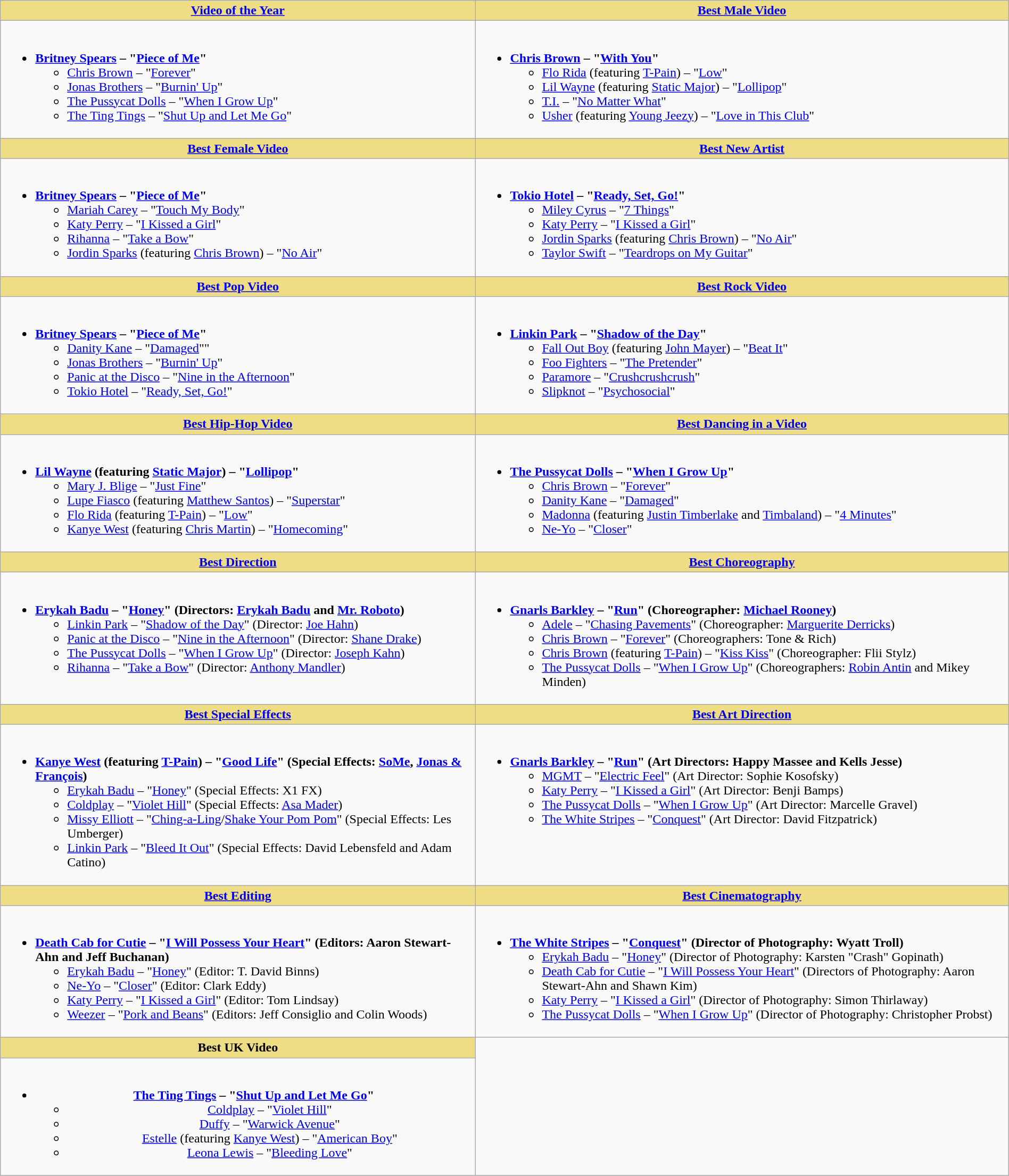<table class=wikitable style="width:100%">
<tr>
<th style="background:#EEDD85; width=50%"><a href='#'>Video of the Year</a></th>
<th style="background:#EEDD85; width=50%"><a href='#'>Best Male Video</a></th>
</tr>
<tr>
<td valign="top"><br><ul><li><strong><a href='#'>Britney Spears</a> – "<a href='#'>Piece of Me</a>"</strong><ul><li><a href='#'>Chris Brown</a> – "<a href='#'>Forever</a>"</li><li><a href='#'>Jonas Brothers</a> – "<a href='#'>Burnin' Up</a>"</li><li><a href='#'>The Pussycat Dolls</a> – "<a href='#'>When I Grow Up</a>"</li><li><a href='#'>The Ting Tings</a> – "<a href='#'>Shut Up and Let Me Go</a>"</li></ul></li></ul></td>
<td valign="top"><br><ul><li><strong><a href='#'>Chris Brown</a> – "<a href='#'>With You</a>" </strong><ul><li><a href='#'>Flo Rida</a> (featuring <a href='#'>T-Pain</a>) – "<a href='#'>Low</a>"</li><li><a href='#'>Lil Wayne</a> (featuring <a href='#'>Static Major</a>) – "<a href='#'>Lollipop</a>"</li><li><a href='#'>T.I.</a> – "<a href='#'>No Matter What</a>"</li><li><a href='#'>Usher</a> (featuring <a href='#'>Young Jeezy</a>) – "<a href='#'>Love in This Club</a>"</li></ul></li></ul></td>
</tr>
<tr>
<th style="background:#EEDD85; width=50%"><a href='#'>Best Female Video</a></th>
<th style="background:#EEDD85; width=50%"><a href='#'>Best New Artist</a></th>
</tr>
<tr>
<td valign="top"><br><ul><li><strong><a href='#'>Britney Spears</a> – "<a href='#'>Piece of Me</a>"</strong><ul><li><a href='#'>Mariah Carey</a> – "<a href='#'>Touch My Body</a>"</li><li><a href='#'>Katy Perry</a> – "<a href='#'>I Kissed a Girl</a>"</li><li><a href='#'>Rihanna</a> – "<a href='#'>Take a Bow</a>"</li><li><a href='#'>Jordin Sparks</a> (featuring <a href='#'>Chris Brown</a>) – "<a href='#'>No Air</a>"</li></ul></li></ul></td>
<td valign="top"><br><ul><li><strong><a href='#'>Tokio Hotel</a> – "<a href='#'>Ready, Set, Go!</a>"</strong><ul><li><a href='#'>Miley Cyrus</a> – "<a href='#'>7 Things</a>"</li><li><a href='#'>Katy Perry</a> – "<a href='#'>I Kissed a Girl</a>"</li><li><a href='#'>Jordin Sparks</a> (featuring <a href='#'>Chris Brown</a>) – "<a href='#'>No Air</a>"</li><li><a href='#'>Taylor Swift</a> – "<a href='#'>Teardrops on My Guitar</a>"</li></ul></li></ul></td>
</tr>
<tr>
<th style="background:#EEDD85; width=50%"><a href='#'>Best Pop Video</a></th>
<th style="background:#EEDD85; width=50%"><a href='#'>Best Rock Video</a></th>
</tr>
<tr>
<td valign="top"><br><ul><li><strong><a href='#'>Britney Spears</a> – "<a href='#'>Piece of Me</a>"</strong><ul><li><a href='#'>Danity Kane</a> – "<a href='#'>Damaged</a>""</li><li><a href='#'>Jonas Brothers</a> – "<a href='#'>Burnin' Up</a>"</li><li><a href='#'>Panic at the Disco</a> – "<a href='#'>Nine in the Afternoon</a>"</li><li><a href='#'>Tokio Hotel</a> – "<a href='#'>Ready, Set, Go!</a>"</li></ul></li></ul></td>
<td valign="top"><br><ul><li><strong><a href='#'>Linkin Park</a> – "<a href='#'>Shadow of the Day</a>"</strong><ul><li><a href='#'>Fall Out Boy</a> (featuring <a href='#'>John Mayer</a>) – "<a href='#'>Beat It</a>"</li><li><a href='#'>Foo Fighters</a> – "<a href='#'>The Pretender</a>"</li><li><a href='#'>Paramore</a> – "<a href='#'>Crushcrushcrush</a>"</li><li><a href='#'>Slipknot</a> – "<a href='#'>Psychosocial</a>"</li></ul></li></ul></td>
</tr>
<tr>
<th style="background:#EEDD85; width=50%"><a href='#'>Best Hip-Hop Video</a></th>
<th style="background:#EEDD85; width=50%"><a href='#'>Best Dancing in a Video</a></th>
</tr>
<tr>
<td valign="top"><br><ul><li><strong><a href='#'>Lil Wayne</a> (featuring <a href='#'>Static Major</a>) – "<a href='#'>Lollipop</a>" </strong><ul><li><a href='#'>Mary J. Blige</a> – "<a href='#'>Just Fine</a>"</li><li><a href='#'>Lupe Fiasco</a> (featuring <a href='#'>Matthew Santos</a>) – "<a href='#'>Superstar</a>"</li><li><a href='#'>Flo Rida</a> (featuring <a href='#'>T-Pain</a>) – "<a href='#'>Low</a>"</li><li><a href='#'>Kanye West</a> (featuring <a href='#'>Chris Martin</a>) – "<a href='#'>Homecoming</a>"</li></ul></li></ul></td>
<td valign="top"><br><ul><li><strong><a href='#'>The Pussycat Dolls</a> – "<a href='#'>When I Grow Up</a>"</strong><ul><li><a href='#'>Chris Brown</a> – "<a href='#'>Forever</a>"</li><li><a href='#'>Danity Kane</a> – "<a href='#'>Damaged</a>"</li><li><a href='#'>Madonna</a> (featuring <a href='#'>Justin Timberlake</a> and <a href='#'>Timbaland</a>) – "<a href='#'>4 Minutes</a>"</li><li><a href='#'>Ne-Yo</a> – "<a href='#'>Closer</a>"</li></ul></li></ul></td>
</tr>
<tr>
<th style="background:#EEDD85; width=50%"><a href='#'>Best Direction</a></th>
<th style="background:#EEDD85; width=50%"><a href='#'>Best Choreography</a></th>
</tr>
<tr>
<td valign="top"><br><ul><li><strong><a href='#'>Erykah Badu</a> – "<a href='#'>Honey</a>" (Directors: <a href='#'>Erykah Badu</a> and <a href='#'>Mr. Roboto</a>)</strong><ul><li><a href='#'>Linkin Park</a> – "<a href='#'>Shadow of the Day</a>" (Director: <a href='#'>Joe Hahn</a>)</li><li><a href='#'>Panic at the Disco</a> – "<a href='#'>Nine in the Afternoon</a>" (Director: <a href='#'>Shane Drake</a>)</li><li><a href='#'>The Pussycat Dolls</a> – "<a href='#'>When I Grow Up</a>" (Director: <a href='#'>Joseph Kahn</a>)</li><li><a href='#'>Rihanna</a> – "<a href='#'>Take a Bow</a>" (Director: <a href='#'>Anthony Mandler</a>)</li></ul></li></ul></td>
<td valign="top"><br><ul><li><strong><a href='#'>Gnarls Barkley</a> – "<a href='#'>Run</a>" (Choreographer: <a href='#'>Michael Rooney</a>)</strong><ul><li><a href='#'>Adele</a> – "<a href='#'>Chasing Pavements</a>" (Choreographer: <a href='#'>Marguerite Derricks</a>)</li><li><a href='#'>Chris Brown</a> – "<a href='#'>Forever</a>" (Choreographers: Tone & Rich)</li><li><a href='#'>Chris Brown</a> (featuring <a href='#'>T-Pain</a>) – "<a href='#'>Kiss Kiss</a>" (Choreographer: Flii Stylz)</li><li><a href='#'>The Pussycat Dolls</a> – "<a href='#'>When I Grow Up</a>" (Choreographers: <a href='#'>Robin Antin</a> and Mikey Minden)</li></ul></li></ul></td>
</tr>
<tr>
<th style="background:#EEDD85; width=50%"><a href='#'>Best Special Effects</a></th>
<th style="background:#EEDD85; width=50%"><a href='#'>Best Art Direction</a></th>
</tr>
<tr>
<td valign="top"><br><ul><li><strong><a href='#'>Kanye West</a> (featuring <a href='#'>T-Pain</a>) – "<a href='#'>Good Life</a>" (Special Effects: <a href='#'>SoMe</a>, <a href='#'>Jonas & François</a>)</strong><ul><li><a href='#'>Erykah Badu</a> – "<a href='#'>Honey</a>" (Special Effects: X1 FX)</li><li><a href='#'>Coldplay</a> – "<a href='#'>Violet Hill</a>" (Special Effects: <a href='#'>Asa Mader</a>)</li><li><a href='#'>Missy Elliott</a> – "<a href='#'>Ching-a-Ling</a>/<a href='#'>Shake Your Pom Pom</a>" (Special Effects: Les Umberger)</li><li><a href='#'>Linkin Park</a> – "<a href='#'>Bleed It Out</a>" (Special Effects: David Lebensfeld and Adam Catino)</li></ul></li></ul></td>
<td valign="top"><br><ul><li><strong><a href='#'>Gnarls Barkley</a> – "<a href='#'>Run</a>" (Art Directors: Happy Massee and Kells Jesse)</strong><ul><li><a href='#'>MGMT</a> – "<a href='#'>Electric Feel</a>" (Art Director: Sophie Kosofsky)</li><li><a href='#'>Katy Perry</a> – "<a href='#'>I Kissed a Girl</a>" (Art Director: Benji Bamps)</li><li><a href='#'>The Pussycat Dolls</a> – "<a href='#'>When I Grow Up</a>" (Art Director: Marcelle Gravel)</li><li><a href='#'>The White Stripes</a> – "<a href='#'>Conquest</a>" (Art Director: David Fitzpatrick)</li></ul></li></ul></td>
</tr>
<tr>
<th style="background:#EEDD85; width=50%"><a href='#'>Best Editing</a></th>
<th style="background:#EEDD85; width=50%"><a href='#'>Best Cinematography</a></th>
</tr>
<tr>
<td valign="top"><br><ul><li><strong><a href='#'>Death Cab for Cutie</a> – "<a href='#'>I Will Possess Your Heart</a>" (Editors: Aaron Stewart-Ahn and Jeff Buchanan)</strong><ul><li><a href='#'>Erykah Badu</a> – "<a href='#'>Honey</a>" (Editor: T. David Binns)</li><li><a href='#'>Ne-Yo</a> – "<a href='#'>Closer</a>" (Editor: Clark Eddy)</li><li><a href='#'>Katy Perry</a> – "<a href='#'>I Kissed a Girl</a>" (Editor: Tom Lindsay)</li><li><a href='#'>Weezer</a> – "<a href='#'>Pork and Beans</a>" (Editors: Jeff Consiglio and Colin Woods)</li></ul></li></ul></td>
<td valign="top"><br><ul><li><strong><a href='#'>The White Stripes</a> – "<a href='#'>Conquest</a>" (Director of Photography: Wyatt Troll)</strong><ul><li><a href='#'>Erykah Badu</a> – "<a href='#'>Honey</a>" (Director of Photography: Karsten "Crash" Gopinath)</li><li><a href='#'>Death Cab for Cutie</a> – "<a href='#'>I Will Possess Your Heart</a>" (Directors of Photography: Aaron Stewart-Ahn and Shawn Kim)</li><li><a href='#'>Katy Perry</a> – "<a href='#'>I Kissed a Girl</a>" (Director of Photography: Simon Thirlaway)</li><li><a href='#'>The Pussycat Dolls</a> – "<a href='#'>When I Grow Up</a>" (Director of Photography: Christopher Probst)</li></ul></li></ul></td>
</tr>
<tr>
<th style="background:#EEDD82; width=50%">Best UK Video</th>
</tr>
<tr>
<td scope="row" style="text-align: center;"><br><ul><li><strong><a href='#'>The Ting Tings</a> – "<a href='#'>Shut Up and Let Me Go</a>"</strong> <ul><li><a href='#'>Coldplay</a> – "<a href='#'>Violet Hill</a>"</li><li><a href='#'>Duffy</a> – "<a href='#'>Warwick Avenue</a>"</li><li><a href='#'>Estelle</a> (featuring <a href='#'>Kanye West</a>) – "<a href='#'>American Boy</a>"</li><li><a href='#'>Leona Lewis</a> – "<a href='#'>Bleeding Love</a>"</li></ul></li></ul></td>
</tr>
</table>
